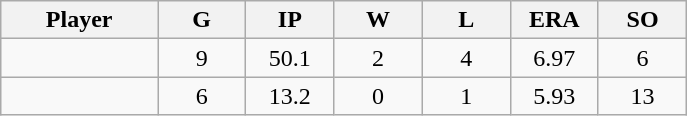<table class="wikitable sortable">
<tr>
<th bgcolor="#DDDDFF" width="16%">Player</th>
<th bgcolor="#DDDDFF" width="9%">G</th>
<th bgcolor="#DDDDFF" width="9%">IP</th>
<th bgcolor="#DDDDFF" width="9%">W</th>
<th bgcolor="#DDDDFF" width="9%">L</th>
<th bgcolor="#DDDDFF" width="9%">ERA</th>
<th bgcolor="#DDDDFF" width="9%">SO</th>
</tr>
<tr align="center">
<td></td>
<td>9</td>
<td>50.1</td>
<td>2</td>
<td>4</td>
<td>6.97</td>
<td>6</td>
</tr>
<tr align="center">
<td></td>
<td>6</td>
<td>13.2</td>
<td>0</td>
<td>1</td>
<td>5.93</td>
<td>13</td>
</tr>
</table>
